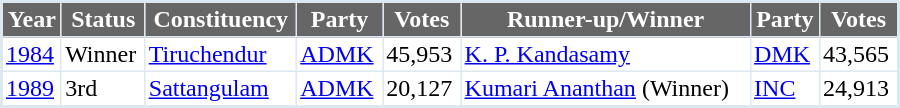<table width="600px" cellpadding="2" cellspacing="0" border="1" style="border-collapse: collapse; border: 2px #DEE8F1 solid; font-size: x-big; font-family: verdana">
<tr>
<th style="background-color:#666666; color:white">Year</th>
<th style="background-color:#666666; color:white">Status</th>
<th style="background-color:#666666; color:white">Constituency</th>
<th style="background-color:#666666; color:white">Party</th>
<th style="background-color:#666666; color:white">Votes</th>
<th style="background-color:#666666; color:white">Runner-up/Winner</th>
<th style="background-color:#666666; color:white">Party</th>
<th style="background-color:#666666; color:white">Votes</th>
</tr>
<tr -->
<td><a href='#'>1984</a></td>
<td>Winner</td>
<td><a href='#'>Tiruchendur</a></td>
<td><a href='#'>ADMK</a></td>
<td>45,953</td>
<td><a href='#'>K. P. Kandasamy</a></td>
<td><a href='#'>DMK</a></td>
<td>43,565</td>
</tr>
<tr -->
<td><a href='#'>1989</a></td>
<td>3rd</td>
<td><a href='#'>Sattangulam</a></td>
<td><a href='#'>ADMK</a></td>
<td>20,127</td>
<td><a href='#'>Kumari Ananthan</a> (Winner)</td>
<td><a href='#'>INC</a></td>
<td>24,913</td>
</tr>
</table>
